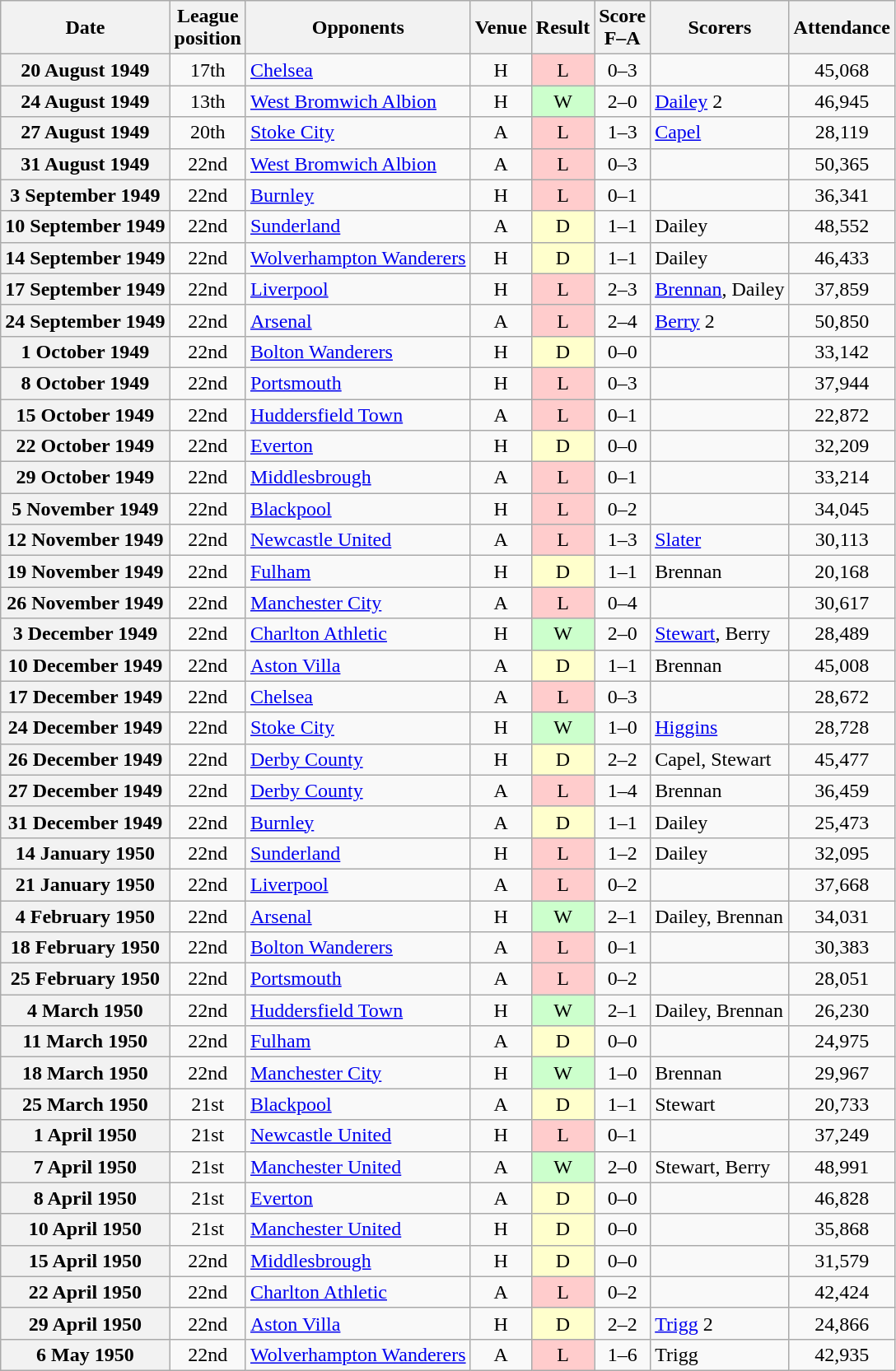<table class="wikitable plainrowheaders" style="text-align:center">
<tr>
<th scope="col">Date</th>
<th scope="col">League<br>position</th>
<th scope="col">Opponents</th>
<th scope="col">Venue</th>
<th scope="col">Result</th>
<th scope="col">Score<br>F–A</th>
<th scope="col">Scorers</th>
<th scope="col">Attendance</th>
</tr>
<tr>
<th scope="row">20 August 1949</th>
<td>17th</td>
<td align="left"><a href='#'>Chelsea</a></td>
<td>H</td>
<td style=background:#fcc>L</td>
<td>0–3</td>
<td></td>
<td>45,068</td>
</tr>
<tr>
<th scope="row">24 August 1949</th>
<td>13th</td>
<td align="left"><a href='#'>West Bromwich Albion</a></td>
<td>H</td>
<td style=background:#cfc>W</td>
<td>2–0</td>
<td align="left"><a href='#'>Dailey</a> 2</td>
<td>46,945</td>
</tr>
<tr>
<th scope="row">27 August 1949</th>
<td>20th</td>
<td align="left"><a href='#'>Stoke City</a></td>
<td>A</td>
<td style=background:#fcc>L</td>
<td>1–3</td>
<td align="left"><a href='#'>Capel</a></td>
<td>28,119</td>
</tr>
<tr>
<th scope="row">31 August 1949</th>
<td>22nd</td>
<td align="left"><a href='#'>West Bromwich Albion</a></td>
<td>A</td>
<td style=background:#fcc>L</td>
<td>0–3</td>
<td></td>
<td>50,365</td>
</tr>
<tr>
<th scope="row">3 September 1949</th>
<td>22nd</td>
<td align="left"><a href='#'>Burnley</a></td>
<td>H</td>
<td style=background:#fcc>L</td>
<td>0–1</td>
<td></td>
<td>36,341</td>
</tr>
<tr>
<th scope="row">10 September 1949</th>
<td>22nd</td>
<td align="left"><a href='#'>Sunderland</a></td>
<td>A</td>
<td style=background:#ffc>D</td>
<td>1–1</td>
<td align="left">Dailey</td>
<td>48,552</td>
</tr>
<tr>
<th scope="row">14 September 1949</th>
<td>22nd</td>
<td align="left"><a href='#'>Wolverhampton Wanderers</a></td>
<td>H</td>
<td style=background:#ffc>D</td>
<td>1–1</td>
<td align="left">Dailey</td>
<td>46,433</td>
</tr>
<tr>
<th scope="row">17 September 1949</th>
<td>22nd</td>
<td align="left"><a href='#'>Liverpool</a></td>
<td>H</td>
<td style=background:#fcc>L</td>
<td>2–3</td>
<td align="left"><a href='#'>Brennan</a>, Dailey</td>
<td>37,859</td>
</tr>
<tr>
<th scope="row">24 September 1949</th>
<td>22nd</td>
<td align="left"><a href='#'>Arsenal</a></td>
<td>A</td>
<td style=background:#fcc>L</td>
<td>2–4</td>
<td align="left"><a href='#'>Berry</a> 2</td>
<td>50,850</td>
</tr>
<tr>
<th scope="row">1 October 1949</th>
<td>22nd</td>
<td align="left"><a href='#'>Bolton Wanderers</a></td>
<td>H</td>
<td style=background:#ffc>D</td>
<td>0–0</td>
<td></td>
<td>33,142</td>
</tr>
<tr>
<th scope="row">8 October 1949</th>
<td>22nd</td>
<td align="left"><a href='#'>Portsmouth</a></td>
<td>H</td>
<td style=background:#fcc>L</td>
<td>0–3</td>
<td></td>
<td>37,944</td>
</tr>
<tr>
<th scope="row">15 October 1949</th>
<td>22nd</td>
<td align="left"><a href='#'>Huddersfield Town</a></td>
<td>A</td>
<td style=background:#fcc>L</td>
<td>0–1</td>
<td></td>
<td>22,872</td>
</tr>
<tr>
<th scope="row">22 October 1949</th>
<td>22nd</td>
<td align="left"><a href='#'>Everton</a></td>
<td>H</td>
<td style=background:#ffc>D</td>
<td>0–0</td>
<td></td>
<td>32,209</td>
</tr>
<tr>
<th scope="row">29 October 1949</th>
<td>22nd</td>
<td align="left"><a href='#'>Middlesbrough</a></td>
<td>A</td>
<td style=background:#fcc>L</td>
<td>0–1</td>
<td></td>
<td>33,214</td>
</tr>
<tr>
<th scope="row">5 November 1949</th>
<td>22nd</td>
<td align="left"><a href='#'>Blackpool</a></td>
<td>H</td>
<td style=background:#fcc>L</td>
<td>0–2</td>
<td></td>
<td>34,045</td>
</tr>
<tr>
<th scope="row">12 November 1949</th>
<td>22nd</td>
<td align="left"><a href='#'>Newcastle United</a></td>
<td>A</td>
<td style=background:#fcc>L</td>
<td>1–3</td>
<td align="left"><a href='#'>Slater</a></td>
<td>30,113</td>
</tr>
<tr>
<th scope="row">19 November 1949</th>
<td>22nd</td>
<td align="left"><a href='#'>Fulham</a></td>
<td>H</td>
<td style=background:#ffc>D</td>
<td>1–1</td>
<td align="left">Brennan</td>
<td>20,168</td>
</tr>
<tr>
<th scope="row">26 November 1949</th>
<td>22nd</td>
<td align="left"><a href='#'>Manchester City</a></td>
<td>A</td>
<td style=background:#fcc>L</td>
<td>0–4</td>
<td></td>
<td>30,617</td>
</tr>
<tr>
<th scope="row">3 December 1949</th>
<td>22nd</td>
<td align="left"><a href='#'>Charlton Athletic</a></td>
<td>H</td>
<td style=background:#cfc>W</td>
<td>2–0</td>
<td align="left"><a href='#'>Stewart</a>, Berry</td>
<td>28,489</td>
</tr>
<tr>
<th scope="row">10 December 1949</th>
<td>22nd</td>
<td align="left"><a href='#'>Aston Villa</a></td>
<td>A</td>
<td style=background:#ffc>D</td>
<td>1–1</td>
<td align="left">Brennan</td>
<td>45,008</td>
</tr>
<tr>
<th scope="row">17 December 1949</th>
<td>22nd</td>
<td align="left"><a href='#'>Chelsea</a></td>
<td>A</td>
<td style=background:#fcc>L</td>
<td>0–3</td>
<td></td>
<td>28,672</td>
</tr>
<tr>
<th scope="row">24 December 1949</th>
<td>22nd</td>
<td align="left"><a href='#'>Stoke City</a></td>
<td>H</td>
<td style=background:#cfc>W</td>
<td>1–0</td>
<td align="left"><a href='#'>Higgins</a></td>
<td>28,728</td>
</tr>
<tr>
<th scope="row">26 December 1949</th>
<td>22nd</td>
<td align="left"><a href='#'>Derby County</a></td>
<td>H</td>
<td style=background:#ffc>D</td>
<td>2–2</td>
<td align="left">Capel, Stewart</td>
<td>45,477</td>
</tr>
<tr>
<th scope="row">27 December 1949</th>
<td>22nd</td>
<td align="left"><a href='#'>Derby County</a></td>
<td>A</td>
<td style=background:#fcc>L</td>
<td>1–4</td>
<td align="left">Brennan</td>
<td>36,459</td>
</tr>
<tr>
<th scope="row">31 December 1949</th>
<td>22nd</td>
<td align="left"><a href='#'>Burnley</a></td>
<td>A</td>
<td style=background:#ffc>D</td>
<td>1–1</td>
<td align="left">Dailey</td>
<td>25,473</td>
</tr>
<tr>
<th scope="row">14 January 1950</th>
<td>22nd</td>
<td align="left"><a href='#'>Sunderland</a></td>
<td>H</td>
<td style=background:#fcc>L</td>
<td>1–2</td>
<td align="left">Dailey</td>
<td>32,095</td>
</tr>
<tr>
<th scope="row">21 January 1950</th>
<td>22nd</td>
<td align="left"><a href='#'>Liverpool</a></td>
<td>A</td>
<td style=background:#fcc>L</td>
<td>0–2</td>
<td></td>
<td>37,668</td>
</tr>
<tr>
<th scope="row">4 February 1950</th>
<td>22nd</td>
<td align="left"><a href='#'>Arsenal</a></td>
<td>H</td>
<td style=background:#cfc>W</td>
<td>2–1</td>
<td align="left">Dailey, Brennan</td>
<td>34,031</td>
</tr>
<tr>
<th scope="row">18 February 1950</th>
<td>22nd</td>
<td align="left"><a href='#'>Bolton Wanderers</a></td>
<td>A</td>
<td style=background:#fcc>L</td>
<td>0–1</td>
<td></td>
<td>30,383</td>
</tr>
<tr>
<th scope="row">25 February 1950</th>
<td>22nd</td>
<td align="left"><a href='#'>Portsmouth</a></td>
<td>A</td>
<td style=background:#fcc>L</td>
<td>0–2</td>
<td></td>
<td>28,051</td>
</tr>
<tr>
<th scope="row">4 March 1950</th>
<td>22nd</td>
<td align="left"><a href='#'>Huddersfield Town</a></td>
<td>H</td>
<td style=background:#cfc>W</td>
<td>2–1</td>
<td align="left">Dailey, Brennan</td>
<td>26,230</td>
</tr>
<tr>
<th scope="row">11 March 1950</th>
<td>22nd</td>
<td align="left"><a href='#'>Fulham</a></td>
<td>A</td>
<td style=background:#ffc>D</td>
<td>0–0</td>
<td></td>
<td>24,975</td>
</tr>
<tr>
<th scope="row">18 March 1950</th>
<td>22nd</td>
<td align="left"><a href='#'>Manchester City</a></td>
<td>H</td>
<td style=background:#cfc>W</td>
<td>1–0</td>
<td align="left">Brennan</td>
<td>29,967</td>
</tr>
<tr>
<th scope="row">25 March 1950</th>
<td>21st</td>
<td align="left"><a href='#'>Blackpool</a></td>
<td>A</td>
<td style=background:#ffc>D</td>
<td>1–1</td>
<td align="left">Stewart</td>
<td>20,733</td>
</tr>
<tr>
<th scope="row">1 April 1950</th>
<td>21st</td>
<td align="left"><a href='#'>Newcastle United</a></td>
<td>H</td>
<td style=background:#fcc>L</td>
<td>0–1</td>
<td></td>
<td>37,249</td>
</tr>
<tr>
<th scope="row">7 April 1950</th>
<td>21st</td>
<td align="left"><a href='#'>Manchester United</a></td>
<td>A</td>
<td style=background:#cfc>W</td>
<td>2–0</td>
<td align="left">Stewart, Berry</td>
<td>48,991</td>
</tr>
<tr>
<th scope="row">8 April 1950</th>
<td>21st</td>
<td align="left"><a href='#'>Everton</a></td>
<td>A</td>
<td style=background:#ffc>D</td>
<td>0–0</td>
<td></td>
<td>46,828</td>
</tr>
<tr>
<th scope="row">10 April 1950</th>
<td>21st</td>
<td align="left"><a href='#'>Manchester United</a></td>
<td>H</td>
<td style=background:#ffc>D</td>
<td>0–0</td>
<td></td>
<td>35,868</td>
</tr>
<tr>
<th scope="row">15 April 1950</th>
<td>22nd</td>
<td align="left"><a href='#'>Middlesbrough</a></td>
<td>H</td>
<td style=background:#ffc>D</td>
<td>0–0</td>
<td></td>
<td>31,579</td>
</tr>
<tr>
<th scope="row">22 April 1950</th>
<td>22nd</td>
<td align="left"><a href='#'>Charlton Athletic</a></td>
<td>A</td>
<td style=background:#fcc>L</td>
<td>0–2</td>
<td></td>
<td>42,424</td>
</tr>
<tr>
<th scope="row">29 April 1950</th>
<td>22nd</td>
<td align="left"><a href='#'>Aston Villa</a></td>
<td>H</td>
<td style=background:#ffc>D</td>
<td>2–2</td>
<td align="left"><a href='#'>Trigg</a> 2</td>
<td>24,866</td>
</tr>
<tr>
<th scope="row">6 May 1950</th>
<td>22nd</td>
<td align="left"><a href='#'>Wolverhampton Wanderers</a></td>
<td>A</td>
<td style=background:#fcc>L</td>
<td>1–6</td>
<td align="left">Trigg</td>
<td>42,935</td>
</tr>
</table>
